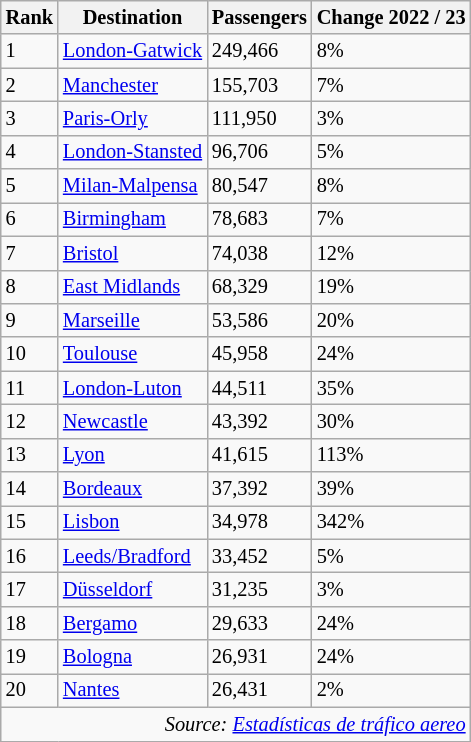<table class="wikitable" style="font-size: 85%; width:align">
<tr>
<th>Rank</th>
<th>Destination</th>
<th>Passengers</th>
<th>Change 2022 / 23</th>
</tr>
<tr>
<td>1</td>
<td> <a href='#'>London-Gatwick</a></td>
<td>249,466</td>
<td> 8%</td>
</tr>
<tr>
<td>2</td>
<td> <a href='#'>Manchester</a></td>
<td>155,703</td>
<td> 7%</td>
</tr>
<tr>
<td>3</td>
<td> <a href='#'>Paris-Orly</a></td>
<td>111,950</td>
<td> 3%</td>
</tr>
<tr>
<td>4</td>
<td> <a href='#'>London-Stansted</a></td>
<td>96,706</td>
<td> 5%</td>
</tr>
<tr>
<td>5</td>
<td> <a href='#'>Milan-Malpensa</a></td>
<td>80,547</td>
<td> 8%</td>
</tr>
<tr>
<td>6</td>
<td> <a href='#'>Birmingham</a></td>
<td>78,683</td>
<td> 7%</td>
</tr>
<tr>
<td>7</td>
<td>  <a href='#'>Bristol</a></td>
<td>74,038</td>
<td> 12%</td>
</tr>
<tr>
<td>8</td>
<td> <a href='#'>East Midlands</a></td>
<td>68,329</td>
<td> 19%</td>
</tr>
<tr>
<td>9</td>
<td> <a href='#'>Marseille</a></td>
<td>53,586</td>
<td> 20%</td>
</tr>
<tr>
<td>10</td>
<td> <a href='#'>Toulouse</a></td>
<td>45,958</td>
<td> 24%</td>
</tr>
<tr>
<td>11</td>
<td> <a href='#'>London-Luton</a></td>
<td>44,511</td>
<td> 35%</td>
</tr>
<tr>
<td>12</td>
<td> <a href='#'>Newcastle</a></td>
<td>43,392</td>
<td> 30%</td>
</tr>
<tr>
<td>13</td>
<td> <a href='#'>Lyon</a></td>
<td>41,615</td>
<td> 113%</td>
</tr>
<tr>
<td>14</td>
<td> <a href='#'>Bordeaux</a></td>
<td>37,392</td>
<td> 39%</td>
</tr>
<tr>
<td>15</td>
<td> <a href='#'>Lisbon</a></td>
<td>34,978</td>
<td> 342%</td>
</tr>
<tr>
<td>16</td>
<td> <a href='#'>Leeds/Bradford</a></td>
<td>33,452</td>
<td> 5%</td>
</tr>
<tr>
<td>17</td>
<td> <a href='#'>Düsseldorf</a></td>
<td>31,235</td>
<td> 3%</td>
</tr>
<tr>
<td>18</td>
<td> <a href='#'>Bergamo</a></td>
<td>29,633</td>
<td> 24%</td>
</tr>
<tr>
<td>19</td>
<td> <a href='#'>Bologna</a></td>
<td>26,931</td>
<td> 24%</td>
</tr>
<tr>
<td>20</td>
<td> <a href='#'>Nantes</a></td>
<td>26,431</td>
<td> 2%</td>
</tr>
<tr>
<td colspan="4" style="text-align:right;"><em>Source: <a href='#'>Estadísticas de tráfico aereo</a></em></td>
</tr>
</table>
